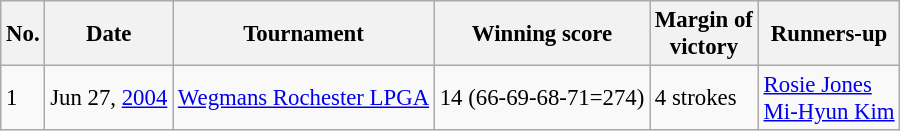<table class="wikitable" style="font-size:95%;">
<tr>
<th>No.</th>
<th>Date</th>
<th>Tournament</th>
<th>Winning score</th>
<th>Margin of <br>victory</th>
<th>Runners-up</th>
</tr>
<tr>
<td>1</td>
<td>Jun 27, <a href='#'>2004</a></td>
<td><a href='#'>Wegmans Rochester LPGA</a></td>
<td>14 (66-69-68-71=274)</td>
<td>4 strokes</td>
<td> <a href='#'>Rosie Jones</a><br> <a href='#'>Mi-Hyun Kim</a></td>
</tr>
</table>
